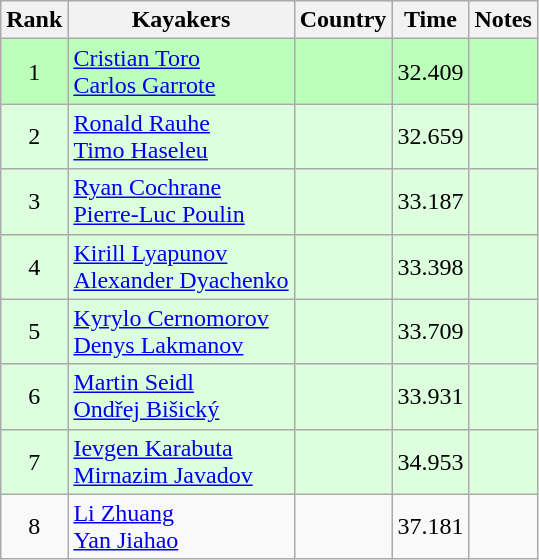<table class="wikitable" style="text-align:center">
<tr>
<th>Rank</th>
<th>Kayakers</th>
<th>Country</th>
<th>Time</th>
<th>Notes</th>
</tr>
<tr bgcolor=bbffbb>
<td>1</td>
<td align="left"><a href='#'>Cristian Toro</a><br><a href='#'>Carlos Garrote</a></td>
<td align="left"></td>
<td>32.409</td>
<td></td>
</tr>
<tr bgcolor=ddffdd>
<td>2</td>
<td align="left"><a href='#'>Ronald Rauhe</a><br><a href='#'>Timo Haseleu</a></td>
<td align="left"></td>
<td>32.659</td>
<td></td>
</tr>
<tr bgcolor=ddffdd>
<td>3</td>
<td align="left"><a href='#'>Ryan Cochrane</a><br><a href='#'>Pierre-Luc Poulin</a></td>
<td align="left"></td>
<td>33.187</td>
<td></td>
</tr>
<tr bgcolor=ddffdd>
<td>4</td>
<td align="left"><a href='#'>Kirill Lyapunov</a><br><a href='#'>Alexander Dyachenko</a></td>
<td align="left"></td>
<td>33.398</td>
<td></td>
</tr>
<tr bgcolor=ddffdd>
<td>5</td>
<td align="left"><a href='#'>Kyrylo Cernomorov</a><br><a href='#'>Denys Lakmanov</a></td>
<td align="left"></td>
<td>33.709</td>
<td></td>
</tr>
<tr bgcolor=ddffdd>
<td>6</td>
<td align="left"><a href='#'>Martin Seidl</a><br><a href='#'>Ondřej Bišický</a></td>
<td align="left"></td>
<td>33.931</td>
<td></td>
</tr>
<tr bgcolor=ddffdd>
<td>7</td>
<td align="left"><a href='#'>Ievgen Karabuta</a><br><a href='#'>Mirnazim Javadov</a></td>
<td align="left"></td>
<td>34.953</td>
<td></td>
</tr>
<tr>
<td>8</td>
<td align="left"><a href='#'>Li Zhuang</a><br><a href='#'>Yan Jiahao</a></td>
<td align="left"></td>
<td>37.181</td>
<td></td>
</tr>
</table>
